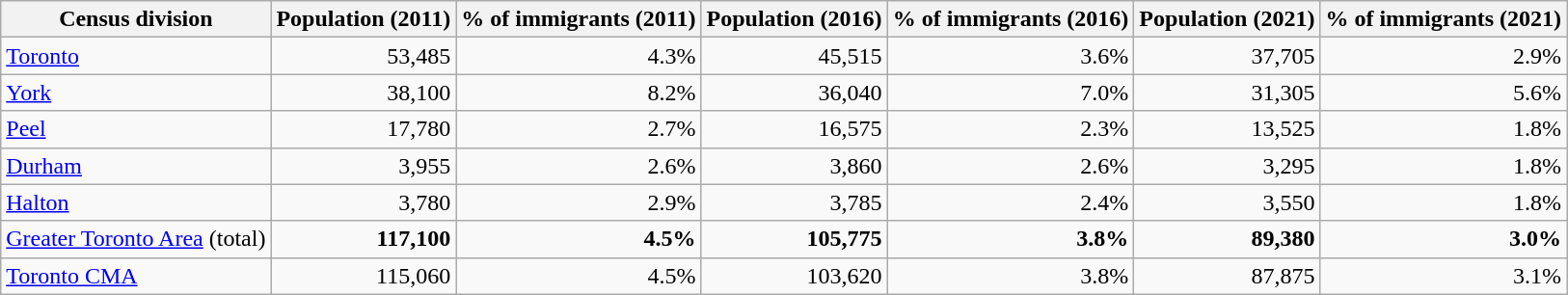<table class="wikitable sortable">
<tr>
<th>Census division</th>
<th>Population (2011)</th>
<th>% of immigrants (2011)</th>
<th>Population (2016)</th>
<th>% of immigrants (2016)</th>
<th>Population (2021)</th>
<th>% of immigrants (2021)</th>
</tr>
<tr>
<td><a href='#'>Toronto</a></td>
<td align="right">53,485</td>
<td align="right">4.3%</td>
<td align="right">45,515</td>
<td align="right">3.6%</td>
<td align="right">37,705</td>
<td align="right">2.9%</td>
</tr>
<tr>
<td><a href='#'>York</a></td>
<td align="right">38,100</td>
<td align="right">8.2%</td>
<td align="right">36,040</td>
<td align="right">7.0%</td>
<td align="right">31,305</td>
<td align="right">5.6%</td>
</tr>
<tr>
<td><a href='#'>Peel</a></td>
<td align="right">17,780</td>
<td align="right">2.7%</td>
<td align="right">16,575</td>
<td align="right">2.3%</td>
<td align="right">13,525</td>
<td align="right">1.8%</td>
</tr>
<tr>
<td><a href='#'>Durham</a></td>
<td align="right">3,955</td>
<td align="right">2.6%</td>
<td align="right">3,860</td>
<td align="right">2.6%</td>
<td align="right">3,295</td>
<td align="right">1.8%</td>
</tr>
<tr>
<td><a href='#'>Halton</a></td>
<td align="right">3,780</td>
<td align="right">2.9%</td>
<td align="right">3,785</td>
<td align="right">2.4%</td>
<td align="right">3,550</td>
<td align="right">1.8%</td>
</tr>
<tr>
<td><a href='#'>Greater Toronto Area</a> (total)</td>
<td align="right"><strong>117,100</strong></td>
<td align="right"><strong>4.5%</strong></td>
<td align="right"><strong>105,775</strong></td>
<td align="right"><strong>3.8%</strong></td>
<td align="right"><strong>89,380</strong></td>
<td align="right"><strong>3.0%</strong></td>
</tr>
<tr>
<td><a href='#'>Toronto CMA</a></td>
<td align="right">115,060</td>
<td align="right">4.5%</td>
<td align="right">103,620</td>
<td align="right">3.8%</td>
<td align="right">87,875</td>
<td align="right">3.1%</td>
</tr>
</table>
